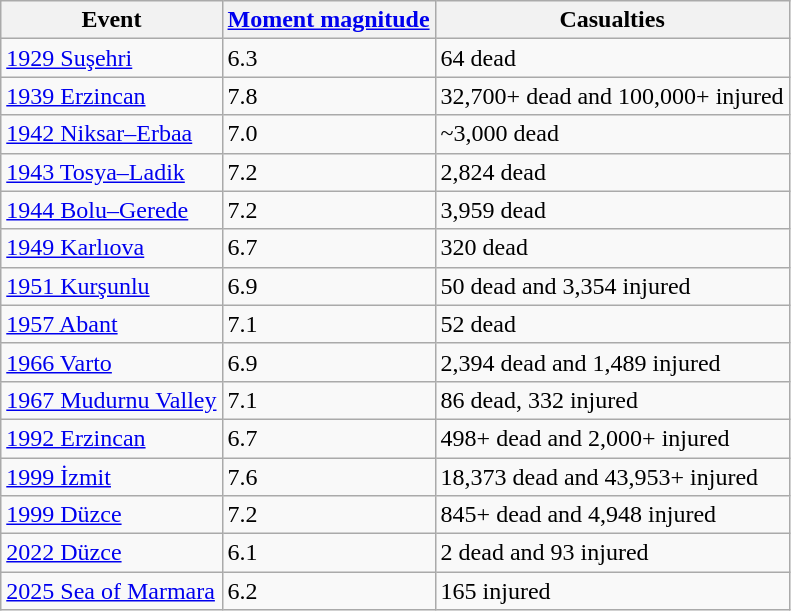<table class="wikitable sortable">
<tr>
<th>Event</th>
<th><a href='#'>Moment magnitude</a></th>
<th>Casualties</th>
</tr>
<tr>
<td><a href='#'>1929 Suşehri</a></td>
<td>6.3</td>
<td>64 dead</td>
</tr>
<tr>
<td><a href='#'>1939 Erzincan</a></td>
<td>7.8</td>
<td>32,700+ dead and 100,000+ injured</td>
</tr>
<tr>
<td><a href='#'>1942 Niksar–Erbaa</a></td>
<td>7.0</td>
<td>~3,000 dead</td>
</tr>
<tr>
<td><a href='#'>1943 Tosya–Ladik</a></td>
<td>7.2</td>
<td>2,824 dead</td>
</tr>
<tr>
<td><a href='#'>1944 Bolu–Gerede</a></td>
<td>7.2</td>
<td>3,959 dead</td>
</tr>
<tr>
<td><a href='#'>1949 Karlıova</a></td>
<td>6.7</td>
<td>320 dead</td>
</tr>
<tr>
<td><a href='#'>1951 Kurşunlu</a></td>
<td>6.9</td>
<td>50 dead and 3,354 injured</td>
</tr>
<tr>
<td><a href='#'>1957 Abant</a></td>
<td>7.1</td>
<td>52 dead</td>
</tr>
<tr>
<td><a href='#'>1966 Varto</a></td>
<td>6.9</td>
<td>2,394 dead and 1,489 injured</td>
</tr>
<tr>
<td><a href='#'>1967 Mudurnu Valley</a></td>
<td>7.1</td>
<td>86 dead, 332 injured</td>
</tr>
<tr>
<td><a href='#'>1992 Erzincan</a></td>
<td>6.7</td>
<td>498+ dead and 2,000+ injured</td>
</tr>
<tr>
<td><a href='#'>1999 İzmit</a></td>
<td>7.6</td>
<td>18,373 dead and 43,953+ injured</td>
</tr>
<tr>
<td><a href='#'>1999 Düzce</a></td>
<td>7.2</td>
<td>845+ dead and 4,948 injured</td>
</tr>
<tr>
<td><a href='#'>2022 Düzce</a></td>
<td>6.1</td>
<td>2 dead and 93 injured</td>
</tr>
<tr>
<td><a href='#'>2025 Sea of Marmara</a></td>
<td>6.2</td>
<td>165 injured</td>
</tr>
</table>
